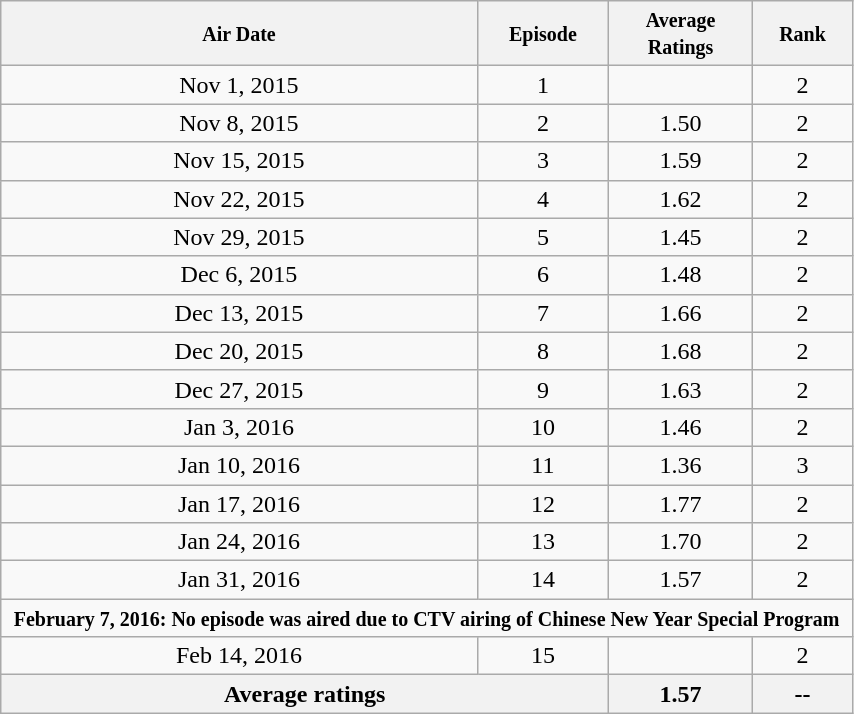<table class="wikitable" style="text-align:center;width:45%;">
<tr>
<th width="25%"><small>Air Date</small></th>
<th width="5%"><small>Episode</small></th>
<th width="6%"><small>Average Ratings</small></th>
<th width="4%"><small>Rank</small></th>
</tr>
<tr>
<td>Nov 1, 2015</td>
<td>1</td>
<td><strong></strong></td>
<td>2</td>
</tr>
<tr>
<td>Nov 8, 2015</td>
<td>2</td>
<td>1.50</td>
<td>2</td>
</tr>
<tr>
<td>Nov 15, 2015</td>
<td>3</td>
<td>1.59</td>
<td>2</td>
</tr>
<tr>
<td>Nov 22, 2015</td>
<td>4</td>
<td>1.62</td>
<td>2</td>
</tr>
<tr>
<td>Nov 29, 2015</td>
<td>5</td>
<td>1.45</td>
<td>2</td>
</tr>
<tr>
<td>Dec 6, 2015</td>
<td>6</td>
<td>1.48</td>
<td>2</td>
</tr>
<tr>
<td>Dec 13, 2015</td>
<td>7</td>
<td>1.66</td>
<td>2</td>
</tr>
<tr>
<td>Dec 20, 2015</td>
<td>8</td>
<td>1.68</td>
<td>2</td>
</tr>
<tr>
<td>Dec 27, 2015</td>
<td>9</td>
<td>1.63</td>
<td>2</td>
</tr>
<tr>
<td>Jan 3, 2016</td>
<td>10</td>
<td>1.46</td>
<td>2</td>
</tr>
<tr>
<td>Jan 10, 2016</td>
<td>11</td>
<td>1.36</td>
<td>3</td>
</tr>
<tr>
<td>Jan 17, 2016</td>
<td>12</td>
<td>1.77</td>
<td>2</td>
</tr>
<tr>
<td>Jan 24, 2016</td>
<td>13</td>
<td>1.70</td>
<td>2</td>
</tr>
<tr>
<td>Jan 31, 2016</td>
<td>14</td>
<td>1.57</td>
<td>2</td>
</tr>
<tr>
<td colspan="4"><small><strong>February 7, 2016: No episode was aired due to CTV airing of Chinese New Year Special Program</strong></small></td>
</tr>
<tr>
<td>Feb 14, 2016</td>
<td>15</td>
<td><strong></strong></td>
<td>2</td>
</tr>
<tr>
<th colspan="2"><strong>Average ratings</strong></th>
<th><strong>1.57</strong></th>
<th>--</th>
</tr>
</table>
